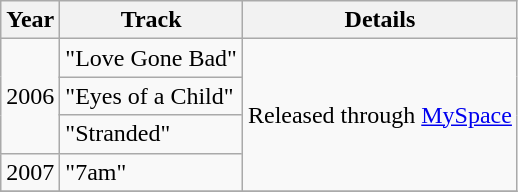<table class="wikitable">
<tr>
<th>Year</th>
<th>Track</th>
<th>Details</th>
</tr>
<tr>
<td rowspan="3">2006</td>
<td>"Love Gone Bad"</td>
<td rowspan="4">Released through <a href='#'>MySpace</a></td>
</tr>
<tr>
<td>"Eyes of a Child"</td>
</tr>
<tr>
<td>"Stranded"</td>
</tr>
<tr>
<td>2007</td>
<td>"7am"</td>
</tr>
<tr>
</tr>
</table>
